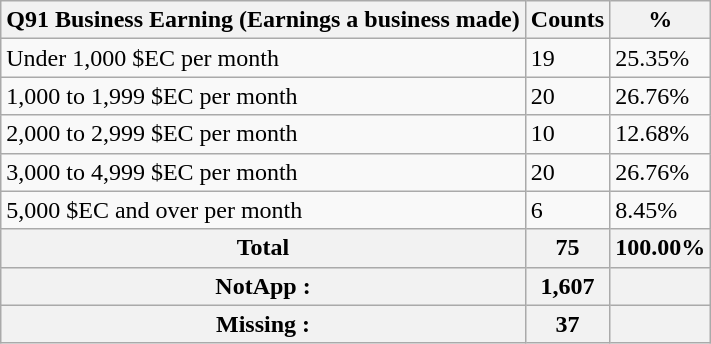<table class="wikitable sortable">
<tr>
<th>Q91 Business Earning (Earnings a business made)</th>
<th>Counts</th>
<th>%</th>
</tr>
<tr>
<td>Under 1,000 $EC per month</td>
<td>19</td>
<td>25.35%</td>
</tr>
<tr>
<td>1,000 to 1,999 $EC per month</td>
<td>20</td>
<td>26.76%</td>
</tr>
<tr>
<td>2,000 to 2,999 $EC per month</td>
<td>10</td>
<td>12.68%</td>
</tr>
<tr>
<td>3,000 to 4,999 $EC per month</td>
<td>20</td>
<td>26.76%</td>
</tr>
<tr>
<td>5,000 $EC and over per month</td>
<td>6</td>
<td>8.45%</td>
</tr>
<tr>
<th>Total</th>
<th>75</th>
<th>100.00%</th>
</tr>
<tr>
<th>NotApp :</th>
<th>1,607</th>
<th></th>
</tr>
<tr>
<th>Missing :</th>
<th>37</th>
<th></th>
</tr>
</table>
